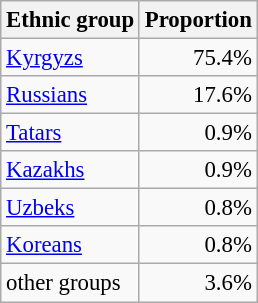<table class="wikitable sortable" border="1" style="text-align:right; font-size:95%;">
<tr>
<th>Ethnic group</th>
<th>Proportion</th>
</tr>
<tr>
<td align="left"><a href='#'>Kyrgyzs</a></td>
<td>75.4%</tr></td>
<td align="left"><a href='#'>Russians</a></td>
<td>17.6%</tr></td>
<td align="left"><a href='#'>Tatars</a></td>
<td>0.9%</tr></td>
<td align="left"><a href='#'>Kazakhs</a></td>
<td>0.9%</tr></td>
<td align="left"><a href='#'>Uzbeks</a></td>
<td>0.8%</tr></td>
<td align="left"><a href='#'>Koreans</a></td>
<td>0.8%</tr></td>
<td align="left">other groups</td>
<td>3.6%</tr></td>
</tr>
</table>
